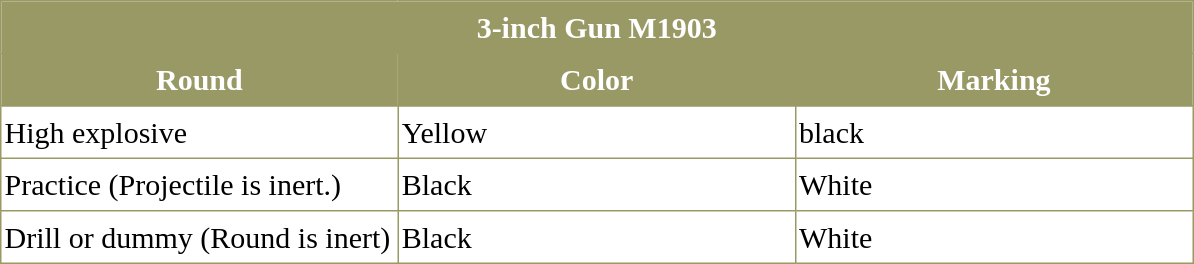<table border=0 cellspacing=0 cellpadding=2 style="margin:0 0 .5em 1em; float:left; background:#fff; border-collapse:collapse; border:1px solid #996; line-height:1.5; font-size:125%">
<tr style="vertical-align:top; text-align:center; border:1px solid #996; background-color:#996; color:#fff">
<th colspan=3>3-inch Gun M1903</th>
</tr>
<tr style="vertical-align:top; text-align:center; border:1px solid #996; background-color:#996; color:#fff">
<th width="33%" style="border:1px solid #996">Round</th>
<th width="33%" style="border:1px solid #996">Color</th>
<th width="33%" style="border:1px solid #996">Marking</th>
</tr>
<tr>
<td width="33%" style="border:1px solid #996">High explosive</td>
<td width="33%" style="border:1px solid #996">Yellow</td>
<td width="33%" style="border:1px solid #996">black</td>
</tr>
<tr>
<td width="33%" style="border:1px solid #996">Practice (Projectile is inert.)</td>
<td width="33%" style="border:1px solid #996">Black</td>
<td width="33%" style="border:1px solid #996">White</td>
</tr>
<tr>
<td width="33%" style="border:1px solid #996">Drill or dummy (Round is inert)</td>
<td width="33%" style="border:1px solid #996">Black</td>
<td width="33%" style="border:1px solid #996">White</td>
</tr>
</table>
